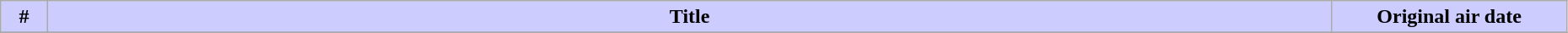<table class="wikitable" width="98%">
<tr>
<th style="background: #CCF" width="3%;">#</th>
<th style="background: #CCF">Title</th>
<th style="background: #CCF" width="15%;">Original air date</th>
</tr>
<tr>
</tr>
</table>
